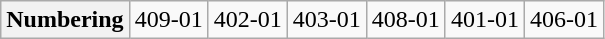<table class="wikitable">
<tr>
<th>Numbering</th>
<td>409-01</td>
<td>402-01</td>
<td>403-01</td>
<td>408-01</td>
<td>401-01</td>
<td>406-01</td>
</tr>
</table>
